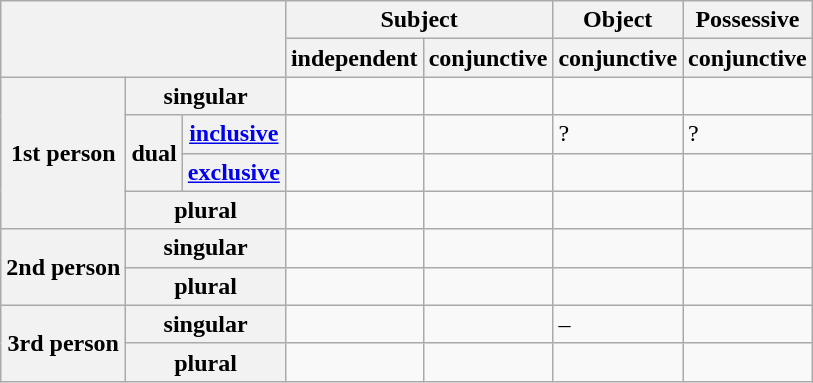<table class="wikitable">
<tr>
<th rowspan="2" colspan="3"></th>
<th colspan="2">Subject</th>
<th>Object</th>
<th>Possessive</th>
</tr>
<tr>
<th>independent</th>
<th>conjunctive</th>
<th>conjunctive</th>
<th>conjunctive</th>
</tr>
<tr>
<th rowspan="4">1st person</th>
<th colspan="2">singular</th>
<td></td>
<td></td>
<td></td>
<td></td>
</tr>
<tr>
<th rowspan="2">dual</th>
<th><a href='#'>inclusive</a></th>
<td></td>
<td></td>
<td>?</td>
<td>?</td>
</tr>
<tr>
<th><a href='#'>exclusive</a></th>
<td></td>
<td></td>
<td></td>
<td></td>
</tr>
<tr>
<th colspan="2">plural</th>
<td></td>
<td></td>
<td></td>
<td></td>
</tr>
<tr>
<th rowspan="2">2nd person</th>
<th colspan="2">singular</th>
<td></td>
<td></td>
<td></td>
<td></td>
</tr>
<tr>
<th colspan="2">plural</th>
<td></td>
<td></td>
<td></td>
<td></td>
</tr>
<tr>
<th rowspan="2">3rd person</th>
<th colspan="2">singular</th>
<td></td>
<td></td>
<td>–</td>
<td></td>
</tr>
<tr>
<th colspan="2">plural</th>
<td></td>
<td></td>
<td></td>
<td></td>
</tr>
</table>
